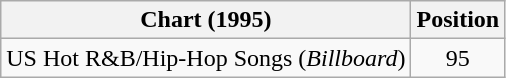<table class="wikitable">
<tr>
<th>Chart (1995)</th>
<th>Position</th>
</tr>
<tr>
<td>US Hot R&B/Hip-Hop Songs (<em>Billboard</em>)</td>
<td align="center">95</td>
</tr>
</table>
